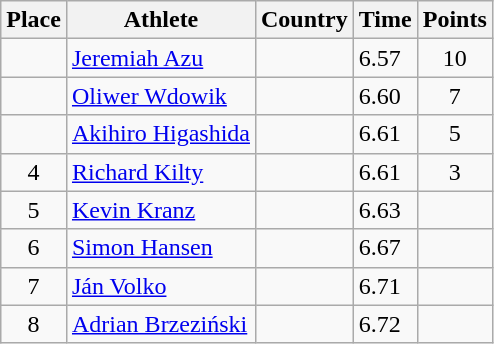<table class="wikitable">
<tr>
<th>Place</th>
<th>Athlete</th>
<th>Country</th>
<th>Time</th>
<th>Points</th>
</tr>
<tr>
<td align=center></td>
<td><a href='#'>Jeremiah Azu</a></td>
<td></td>
<td>6.57</td>
<td align=center>10</td>
</tr>
<tr>
<td align=center></td>
<td><a href='#'>Oliwer Wdowik</a></td>
<td></td>
<td>6.60</td>
<td align=center>7</td>
</tr>
<tr>
<td align=center></td>
<td><a href='#'>Akihiro Higashida</a></td>
<td></td>
<td>6.61</td>
<td align=center>5</td>
</tr>
<tr>
<td align=center>4</td>
<td><a href='#'>Richard Kilty</a></td>
<td></td>
<td>6.61</td>
<td align=center>3</td>
</tr>
<tr>
<td align=center>5</td>
<td><a href='#'>Kevin Kranz</a></td>
<td></td>
<td>6.63</td>
<td align=center></td>
</tr>
<tr>
<td align=center>6</td>
<td><a href='#'>Simon Hansen</a></td>
<td></td>
<td>6.67</td>
<td align=center></td>
</tr>
<tr>
<td align=center>7</td>
<td><a href='#'>Ján Volko</a></td>
<td></td>
<td>6.71</td>
<td align=center></td>
</tr>
<tr>
<td align=center>8</td>
<td><a href='#'>Adrian Brzeziński</a></td>
<td></td>
<td>6.72</td>
<td align=center></td>
</tr>
</table>
